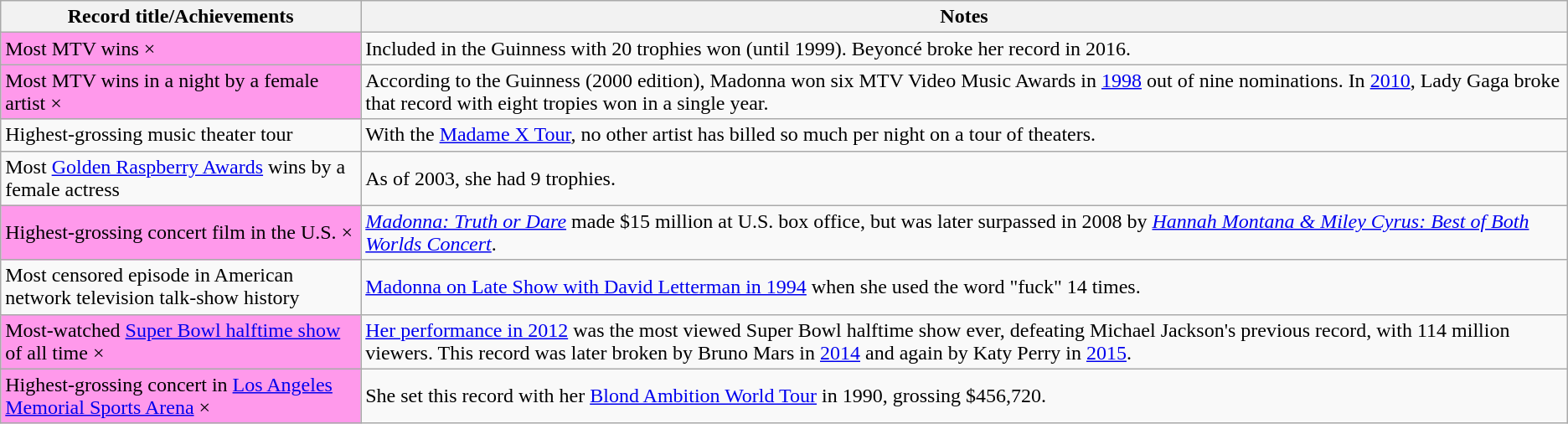<table class="wikitable sortable plainrowheaders">
<tr>
<th scope="col" width=20%>Record title/Achievements</th>
<th scope="col" width=67%>Notes</th>
</tr>
<tr>
<td style="background-color: #FF99EB;">Most MTV wins × </td>
<td>Included in the Guinness with 20 trophies won (until 1999). Beyoncé broke her record in 2016.</td>
</tr>
<tr>
<td style="background-color: #FF99EB;">Most MTV wins in a night by a female artist × </td>
<td>According to the Guinness (2000 edition), Madonna won six MTV Video Music Awards in <a href='#'>1998</a> out of nine nominations. In <a href='#'>2010</a>, Lady Gaga broke that record with eight tropies won in a single year.</td>
</tr>
<tr>
<td>Highest-grossing music theater tour</td>
<td>With the <a href='#'>Madame X Tour</a>, no other artist has billed so much per night on a tour of theaters.</td>
</tr>
<tr>
<td>Most <a href='#'>Golden Raspberry Awards</a> wins by a female actress</td>
<td>As of 2003, she had 9 trophies.</td>
</tr>
<tr>
<td style="background-color: #FF99EB;">Highest-grossing concert film in the U.S. ×</td>
<td><em><a href='#'>Madonna: Truth or Dare</a></em> made $15 million at U.S. box office, but was later surpassed in 2008 by <em><a href='#'>Hannah Montana & Miley Cyrus: Best of Both Worlds Concert</a></em>.</td>
</tr>
<tr>
<td>Most censored episode in American network television talk-show history</td>
<td><a href='#'>Madonna on Late Show with David Letterman in 1994</a> when she used the word "fuck" 14 times.</td>
</tr>
<tr>
<td style="background-color: #FF99EB;">Most-watched <a href='#'>Super Bowl halftime show</a> of all time ×</td>
<td><a href='#'>Her performance in 2012</a> was the most viewed Super Bowl halftime show ever, defeating Michael Jackson's previous record, with 114 million viewers. This record was later broken by Bruno Mars in <a href='#'>2014</a> and again by Katy Perry in <a href='#'>2015</a>.</td>
</tr>
<tr>
<td style="background-color: #FF99EB;">Highest-grossing concert in <a href='#'>Los Angeles Memorial Sports Arena</a> ×</td>
<td>She set this record with her <a href='#'>Blond Ambition World Tour</a> in 1990, grossing $456,720.</td>
</tr>
</table>
